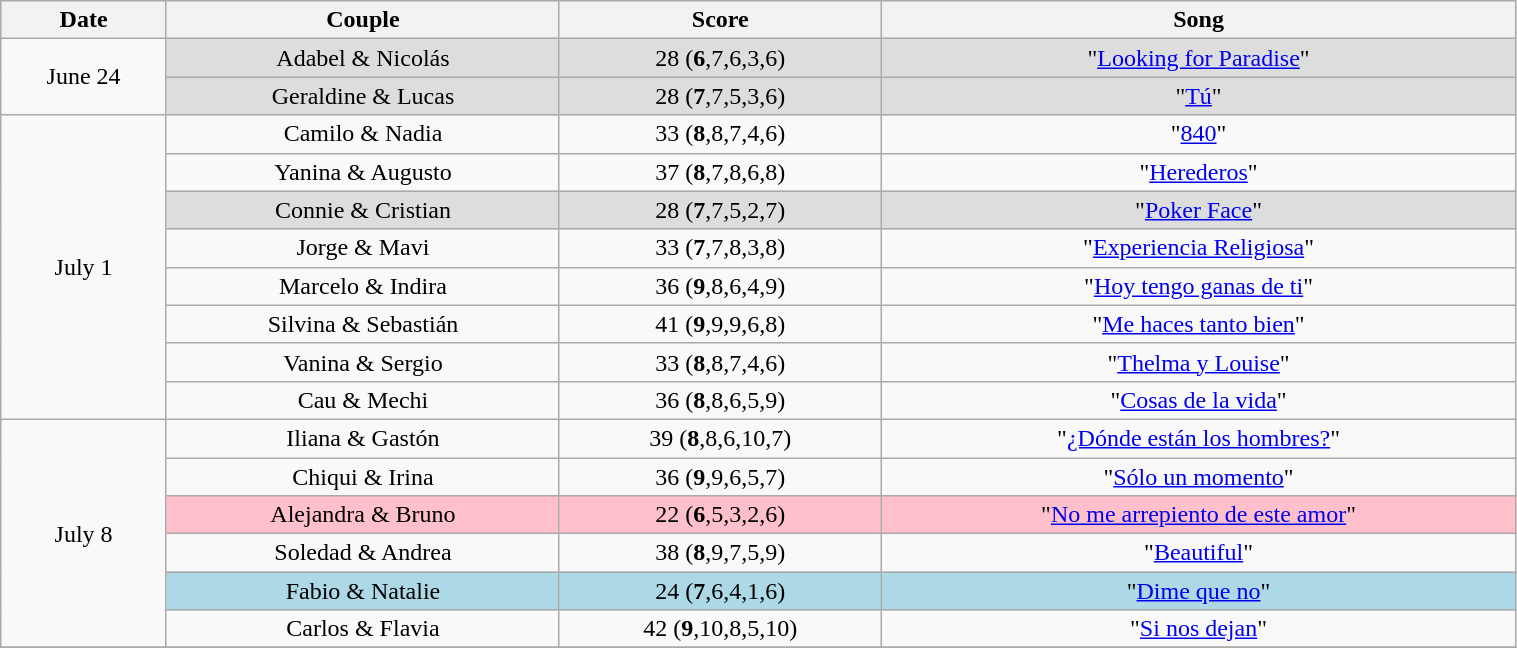<table class="wikitable" style="width:80%; text-align:center;">
<tr>
<th>Date</th>
<th>Couple</th>
<th>Score</th>
<th>Song </th>
</tr>
<tr>
<td rowspan=2>June 24</td>
<td style="background:#ddd;">Adabel & Nicolás</td>
<td style="background:#ddd;">28 (<strong>6</strong>,7,6,3,6)</td>
<td style="background:#ddd;">"<a href='#'>Looking for Paradise</a>" </td>
</tr>
<tr style="background:#dddddd;">
<td>Geraldine & Lucas</td>
<td>28 (<strong>7</strong>,7,5,3,6)</td>
<td>"<a href='#'>Tú</a>" </td>
</tr>
<tr>
<td rowspan=8>July 1</td>
<td>Camilo & Nadia</td>
<td>33 (<strong>8</strong>,8,7,4,6)</td>
<td>"<a href='#'>840</a>" </td>
</tr>
<tr>
<td>Yanina & Augusto</td>
<td>37 (<strong>8</strong>,7,8,6,8)</td>
<td>"<a href='#'>Herederos</a>" </td>
</tr>
<tr style="background:#dddddd;">
<td>Connie & Cristian</td>
<td>28 (<strong>7</strong>,7,5,2,7)</td>
<td>"<a href='#'>Poker Face</a>" </td>
</tr>
<tr>
<td>Jorge & Mavi</td>
<td>33 (<strong>7</strong>,7,8,3,8)</td>
<td>"<a href='#'>Experiencia Religiosa</a>" </td>
</tr>
<tr>
<td>Marcelo & Indira</td>
<td>36 (<strong>9</strong>,8,6,4,9)</td>
<td>"<a href='#'>Hoy tengo ganas de ti</a>" </td>
</tr>
<tr>
<td>Silvina & Sebastián</td>
<td>41 (<strong>9</strong>,9,9,6,8)</td>
<td>"<a href='#'>Me haces tanto bien</a>" </td>
</tr>
<tr>
<td>Vanina & Sergio</td>
<td>33 (<strong>8</strong>,8,7,4,6)</td>
<td>"<a href='#'>Thelma y Louise</a>" </td>
</tr>
<tr>
<td>Cau & Mechi</td>
<td>36 (<strong>8</strong>,8,6,5,9)</td>
<td>"<a href='#'>Cosas de la vida</a>" </td>
</tr>
<tr>
<td rowspan=6>July 8</td>
<td>Iliana & Gastón</td>
<td>39 (<strong>8</strong>,8,6,10,7)</td>
<td>"<a href='#'>¿Dónde están los hombres?</a>" </td>
</tr>
<tr>
<td>Chiqui & Irina</td>
<td>36 (<strong>9</strong>,9,6,5,7)</td>
<td>"<a href='#'>Sólo un momento</a>" </td>
</tr>
<tr style="background:pink;">
<td>Alejandra & Bruno</td>
<td>22 (<strong>6</strong>,5,3,2,6)</td>
<td>"<a href='#'>No me arrepiento de este amor</a>" </td>
</tr>
<tr>
<td>Soledad & Andrea</td>
<td>38 (<strong>8</strong>,9,7,5,9)</td>
<td>"<a href='#'>Beautiful</a>" </td>
</tr>
<tr style="background:lightblue;">
<td>Fabio & Natalie</td>
<td>24 (<strong>7</strong>,6,4,1,6)</td>
<td>"<a href='#'>Dime que no</a>" </td>
</tr>
<tr>
<td>Carlos & Flavia</td>
<td>42 (<strong>9</strong>,10,8,5,10)</td>
<td>"<a href='#'>Si nos dejan</a>" </td>
</tr>
<tr>
</tr>
</table>
